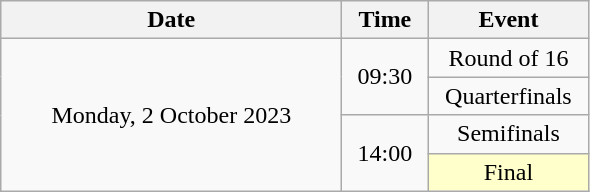<table class = "wikitable" style="text-align:center;">
<tr>
<th width=220>Date</th>
<th width=50>Time</th>
<th width=100>Event</th>
</tr>
<tr>
<td rowspan=4>Monday, 2 October 2023</td>
<td rowspan=2>09:30</td>
<td>Round of 16</td>
</tr>
<tr>
<td>Quarterfinals</td>
</tr>
<tr>
<td rowspan=2>14:00</td>
<td>Semifinals</td>
</tr>
<tr>
<td bgcolor=ffffcc>Final</td>
</tr>
</table>
